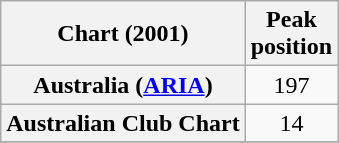<table class="wikitable sortable plainrowheaders" style="text-align:center;">
<tr>
<th>Chart (2001)</th>
<th>Peak<br>position</th>
</tr>
<tr>
<th scope="row">Australia (<a href='#'>ARIA</a>)</th>
<td align="center">197</td>
</tr>
<tr>
<th scope="row">Australian Club Chart</th>
<td>14</td>
</tr>
<tr>
</tr>
</table>
